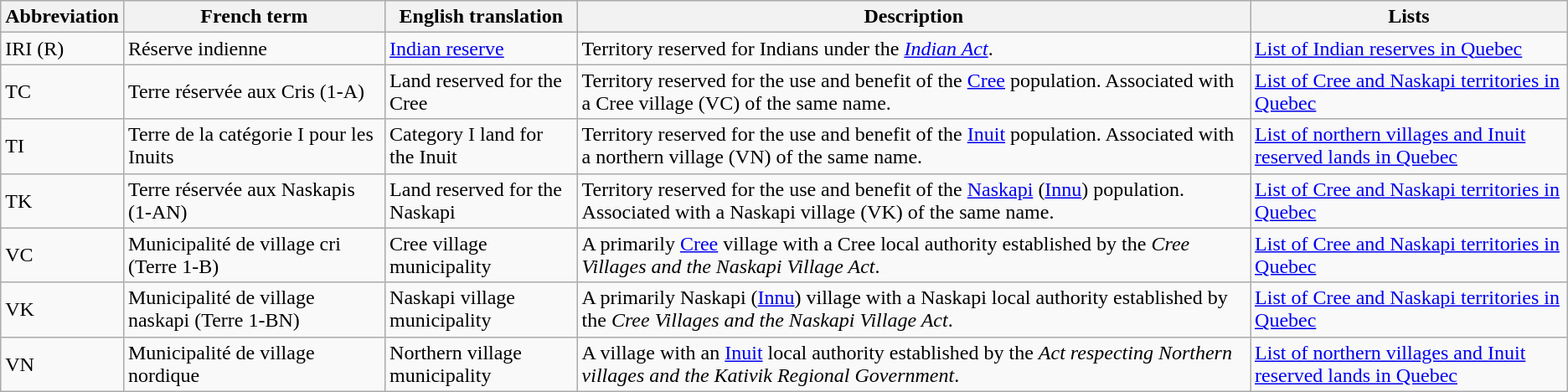<table class="wikitable">
<tr>
<th>Abbreviation</th>
<th>French term</th>
<th>English translation</th>
<th>Description</th>
<th>Lists</th>
</tr>
<tr>
<td>IRI (R)</td>
<td>Réserve indienne</td>
<td><a href='#'>Indian reserve</a></td>
<td>Territory reserved for Indians under the <em><a href='#'>Indian Act</a></em>.<br></td>
<td><a href='#'>List of Indian reserves in Quebec</a></td>
</tr>
<tr>
<td>TC</td>
<td>Terre réservée aux Cris (1-A)</td>
<td>Land reserved for the Cree</td>
<td>Territory reserved for the use and benefit of the <a href='#'>Cree</a> population. Associated with a Cree village (VC) of the same name.</td>
<td><a href='#'>List of Cree and Naskapi territories in Quebec</a></td>
</tr>
<tr>
<td>TI</td>
<td>Terre de la catégorie I pour les Inuits</td>
<td>Category I land for the Inuit</td>
<td>Territory reserved for the use and benefit of the <a href='#'>Inuit</a> population. Associated with a northern village (VN) of the same name.</td>
<td><a href='#'>List of northern villages and Inuit reserved lands in Quebec</a></td>
</tr>
<tr>
<td>TK</td>
<td>Terre réservée aux Naskapis (1-AN)</td>
<td>Land reserved for the Naskapi</td>
<td>Territory reserved for the use and benefit of the <a href='#'>Naskapi</a> (<a href='#'>Innu</a>) population. Associated with a Naskapi village (VK) of the same name.</td>
<td><a href='#'>List of Cree and Naskapi territories in Quebec</a></td>
</tr>
<tr>
<td>VC</td>
<td>Municipalité de village cri (Terre 1-B)</td>
<td>Cree village municipality</td>
<td>A primarily <a href='#'>Cree</a> village with a Cree local authority established by the <em>Cree Villages and the Naskapi Village Act</em>.</td>
<td><a href='#'>List of Cree and Naskapi territories in Quebec</a></td>
</tr>
<tr>
<td>VK</td>
<td>Municipalité de village naskapi (Terre 1-BN)</td>
<td>Naskapi village municipality</td>
<td>A primarily Naskapi (<a href='#'>Innu</a>) village with a Naskapi local authority established by the <em>Cree Villages and the Naskapi Village Act</em>.</td>
<td><a href='#'>List of Cree and Naskapi territories in Quebec</a></td>
</tr>
<tr>
<td>VN</td>
<td>Municipalité de village nordique</td>
<td>Northern village municipality</td>
<td>A village with an <a href='#'>Inuit</a> local authority established by the <em>Act respecting Northern villages and the Kativik Regional Government</em>.</td>
<td><a href='#'>List of northern villages and Inuit reserved lands in Quebec</a></td>
</tr>
</table>
